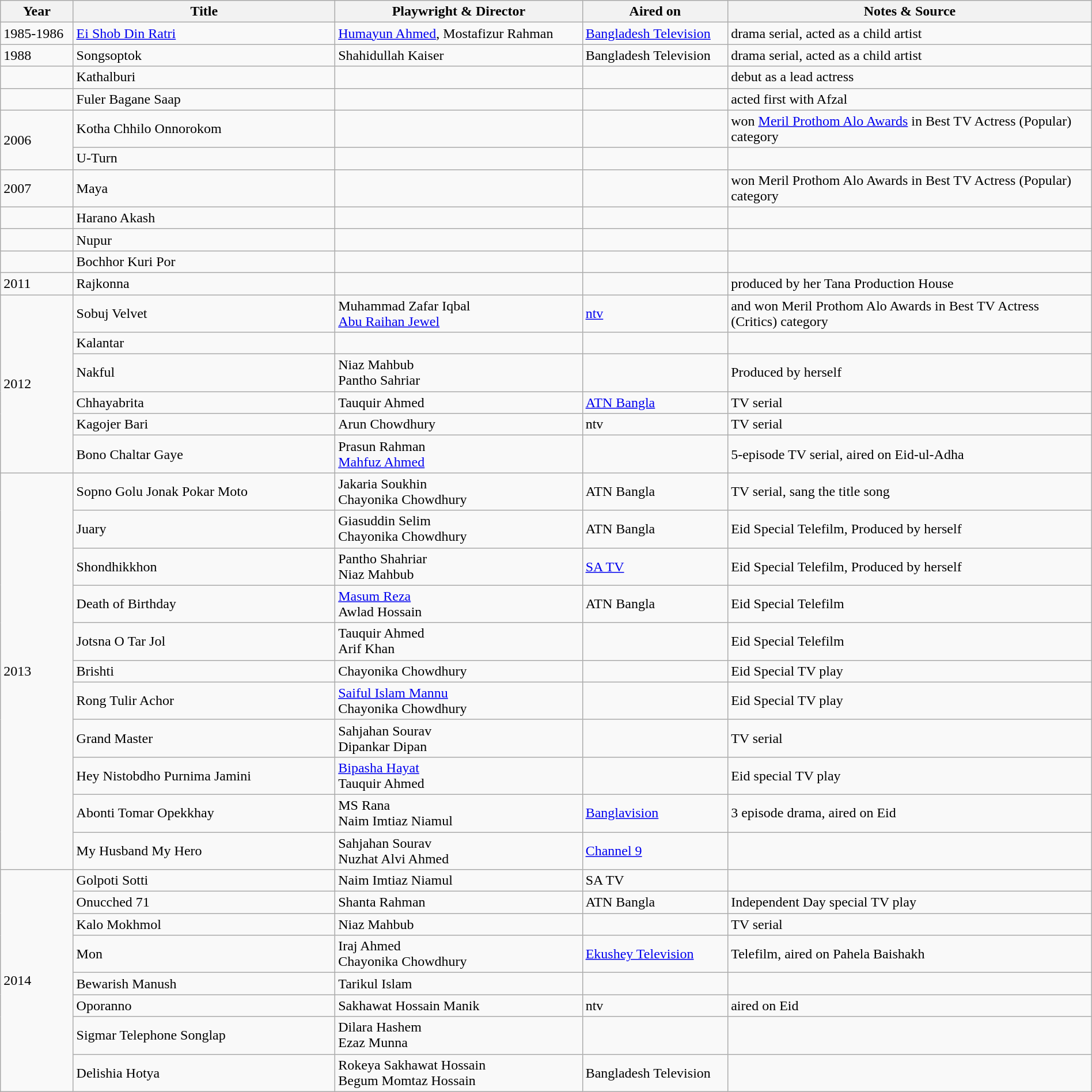<table class="wikitable" width= "100%">
<tr>
<th width= "5%">Year</th>
<th width= "18%">Title</th>
<th width= "17%">Playwright & Director</th>
<th width= "10%">Aired on</th>
<th width= "25%">Notes & Source</th>
</tr>
<tr>
<td>1985-1986</td>
<td><a href='#'>Ei Shob Din Ratri</a></td>
<td><a href='#'>Humayun Ahmed</a>, Mostafizur Rahman</td>
<td><a href='#'>Bangladesh Television</a></td>
<td>drama serial, acted as a child artist</td>
</tr>
<tr>
<td>1988</td>
<td>Songsoptok</td>
<td>Shahidullah Kaiser</td>
<td>Bangladesh Television</td>
<td>drama serial, acted as a child artist</td>
</tr>
<tr>
<td></td>
<td>Kathalburi</td>
<td></td>
<td></td>
<td>debut as a lead actress</td>
</tr>
<tr>
<td></td>
<td>Fuler Bagane Saap</td>
<td></td>
<td></td>
<td>acted first with Afzal</td>
</tr>
<tr>
<td rowspan="2">2006</td>
<td>Kotha Chhilo Onnorokom</td>
<td></td>
<td></td>
<td>won <a href='#'>Meril Prothom Alo Awards</a> in Best TV Actress (Popular) category</td>
</tr>
<tr>
<td>U-Turn</td>
<td></td>
<td></td>
<td></td>
</tr>
<tr>
<td>2007</td>
<td>Maya</td>
<td></td>
<td></td>
<td>won Meril Prothom Alo Awards in Best TV Actress (Popular) category</td>
</tr>
<tr>
<td></td>
<td>Harano Akash</td>
<td></td>
<td></td>
<td></td>
</tr>
<tr>
<td></td>
<td>Nupur</td>
<td></td>
<td></td>
<td></td>
</tr>
<tr>
<td></td>
<td>Bochhor Kuri Por</td>
<td></td>
<td></td>
<td></td>
</tr>
<tr>
<td>2011</td>
<td>Rajkonna</td>
<td></td>
<td></td>
<td>produced by her Tana Production House</td>
</tr>
<tr>
<td rowspan="6">2012</td>
<td>Sobuj Velvet</td>
<td>Muhammad Zafar Iqbal<br><a href='#'>Abu Raihan Jewel</a></td>
<td><a href='#'>ntv</a></td>
<td> and won Meril Prothom Alo Awards in Best TV Actress (Critics) category</td>
</tr>
<tr>
<td>Kalantar</td>
<td></td>
<td></td>
<td></td>
</tr>
<tr>
<td>Nakful</td>
<td>Niaz Mahbub<br>Pantho Sahriar</td>
<td></td>
<td>Produced by herself</td>
</tr>
<tr>
<td>Chhayabrita</td>
<td>Tauquir Ahmed</td>
<td><a href='#'>ATN Bangla</a></td>
<td>TV serial</td>
</tr>
<tr>
<td>Kagojer Bari</td>
<td>Arun Chowdhury</td>
<td>ntv</td>
<td>TV serial</td>
</tr>
<tr>
<td>Bono Chaltar Gaye</td>
<td>Prasun Rahman <br> <a href='#'>Mahfuz Ahmed</a></td>
<td></td>
<td>5-episode TV serial, aired on Eid-ul-Adha</td>
</tr>
<tr>
<td rowspan="11">2013</td>
<td>Sopno Golu Jonak Pokar Moto</td>
<td>Jakaria Soukhin <br> Chayonika Chowdhury</td>
<td>ATN Bangla</td>
<td>TV serial, sang the title song</td>
</tr>
<tr>
<td>Juary</td>
<td>Giasuddin Selim <br> Chayonika Chowdhury</td>
<td>ATN Bangla</td>
<td>Eid Special Telefilm, Produced by herself</td>
</tr>
<tr>
<td>Shondhikkhon</td>
<td>Pantho Shahriar <br> Niaz Mahbub</td>
<td><a href='#'>SA TV</a></td>
<td>Eid Special Telefilm, Produced by herself</td>
</tr>
<tr>
<td>Death of Birthday</td>
<td><a href='#'>Masum Reza</a> <br> Awlad Hossain</td>
<td>ATN Bangla</td>
<td>Eid Special Telefilm</td>
</tr>
<tr>
<td>Jotsna O Tar Jol</td>
<td>Tauquir Ahmed <br> Arif Khan</td>
<td></td>
<td>Eid Special Telefilm</td>
</tr>
<tr>
<td>Brishti</td>
<td>Chayonika Chowdhury</td>
<td></td>
<td>Eid Special TV play</td>
</tr>
<tr>
<td>Rong Tulir Achor</td>
<td><a href='#'>Saiful Islam Mannu</a> <br> Chayonika Chowdhury</td>
<td></td>
<td>Eid Special TV play</td>
</tr>
<tr>
<td>Grand Master</td>
<td>Sahjahan Sourav <br> Dipankar Dipan</td>
<td></td>
<td>TV serial</td>
</tr>
<tr>
<td>Hey Nistobdho Purnima Jamini</td>
<td><a href='#'>Bipasha Hayat</a> <br> Tauquir Ahmed</td>
<td></td>
<td>Eid special TV play</td>
</tr>
<tr>
<td>Abonti Tomar Opekkhay</td>
<td>MS Rana <br> Naim Imtiaz Niamul</td>
<td><a href='#'>Banglavision</a></td>
<td>3 episode drama, aired on Eid</td>
</tr>
<tr>
<td>My Husband My Hero</td>
<td>Sahjahan Sourav <br> Nuzhat Alvi Ahmed</td>
<td><a href='#'>Channel 9</a></td>
<td></td>
</tr>
<tr>
<td rowspan="8">2014</td>
<td>Golpoti Sotti</td>
<td>Naim Imtiaz Niamul</td>
<td>SA TV</td>
<td></td>
</tr>
<tr>
<td>Onucched 71</td>
<td>Shanta Rahman</td>
<td>ATN Bangla</td>
<td>Independent Day special TV play</td>
</tr>
<tr>
<td>Kalo Mokhmol</td>
<td>Niaz Mahbub</td>
<td></td>
<td>TV serial</td>
</tr>
<tr>
<td>Mon</td>
<td>Iraj Ahmed <br> Chayonika Chowdhury</td>
<td><a href='#'>Ekushey Television</a></td>
<td>Telefilm, aired on Pahela Baishakh</td>
</tr>
<tr>
<td>Bewarish Manush</td>
<td>Tarikul Islam</td>
<td></td>
<td></td>
</tr>
<tr>
<td>Oporanno</td>
<td>Sakhawat Hossain Manik</td>
<td>ntv</td>
<td>aired on Eid</td>
</tr>
<tr>
<td>Sigmar Telephone Songlap</td>
<td>Dilara Hashem <br> Ezaz Munna</td>
<td></td>
<td></td>
</tr>
<tr>
<td>Delishia Hotya</td>
<td>Rokeya Sakhawat Hossain <br> Begum Momtaz Hossain</td>
<td>Bangladesh Television</td>
<td></td>
</tr>
</table>
